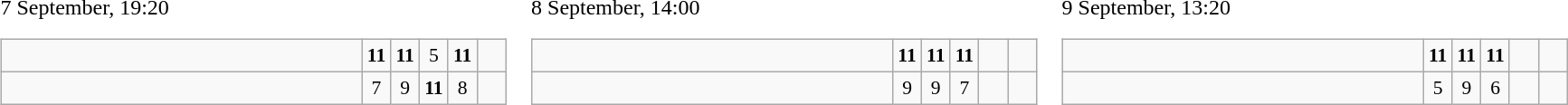<table>
<tr>
<td>7 September, 19:20<br><table class="wikitable" style="text-align:center; font-size:90%;">
<tr>
<td style="width:18em; text-align:left;"><strong></strong></td>
<td style="width:1em"><strong>11</strong></td>
<td style="width:1em"><strong>11</strong></td>
<td style="width:1em">5</td>
<td style="width:1em"><strong>11</strong></td>
<td style="width:1em"></td>
</tr>
<tr>
<td style="text-align:left;"></td>
<td>7</td>
<td>9</td>
<td><strong>11</strong></td>
<td>8</td>
<td></td>
</tr>
</table>
</td>
<td>8 September, 14:00<br><table class="wikitable" style="text-align:center; font-size:90%;">
<tr>
<td style="width:18em; text-align:left;"><strong></strong></td>
<td style="width:1em"><strong>11</strong></td>
<td style="width:1em"><strong>11</strong></td>
<td style="width:1em"><strong>11</strong></td>
<td style="width:1em"></td>
<td style="width:1em"></td>
</tr>
<tr>
<td style="text-align:left;"></td>
<td>9</td>
<td>9</td>
<td>7</td>
<td></td>
<td></td>
</tr>
</table>
</td>
<td>9 September, 13:20<br><table class="wikitable" style="text-align:center; font-size:90%;">
<tr>
<td style="width:18em; text-align:left;"><strong></strong></td>
<td style="width:1em"><strong>11</strong></td>
<td style="width:1em"><strong>11</strong></td>
<td style="width:1em"><strong>11</strong></td>
<td style="width:1em"></td>
<td style="width:1em"></td>
</tr>
<tr>
<td style="text-align:left;"></td>
<td>5</td>
<td>9</td>
<td>6</td>
<td></td>
<td></td>
</tr>
</table>
</td>
</tr>
</table>
